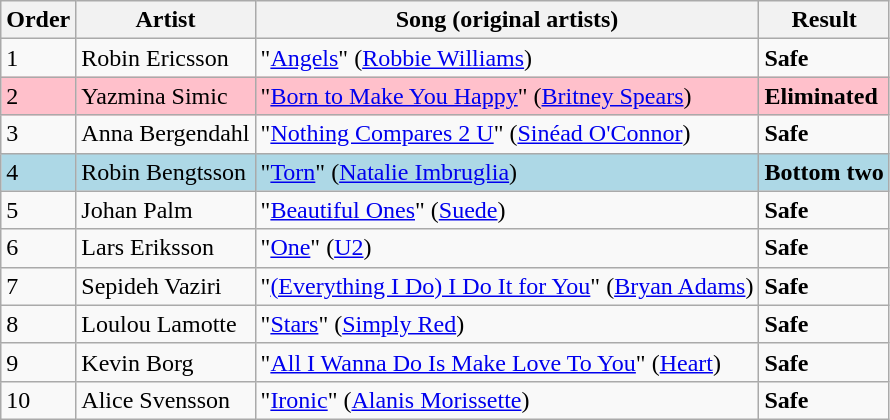<table class=wikitable>
<tr>
<th>Order</th>
<th>Artist</th>
<th>Song (original artists)</th>
<th>Result</th>
</tr>
<tr>
<td>1</td>
<td>Robin Ericsson</td>
<td>"<a href='#'>Angels</a>" (<a href='#'>Robbie Williams</a>)</td>
<td><strong>Safe</strong></td>
</tr>
<tr style="background:pink;">
<td>2</td>
<td>Yazmina Simic</td>
<td>"<a href='#'>Born to Make You Happy</a>" (<a href='#'>Britney Spears</a>)</td>
<td><strong>Eliminated</strong></td>
</tr>
<tr>
<td>3</td>
<td>Anna Bergendahl</td>
<td>"<a href='#'>Nothing Compares 2 U</a>" (<a href='#'>Sinéad O'Connor</a>)</td>
<td><strong>Safe</strong></td>
</tr>
<tr style="background:lightblue;">
<td>4</td>
<td>Robin Bengtsson</td>
<td>"<a href='#'>Torn</a>" (<a href='#'>Natalie Imbruglia</a>)</td>
<td><strong>Bottom two</strong></td>
</tr>
<tr>
<td>5</td>
<td>Johan Palm</td>
<td>"<a href='#'>Beautiful Ones</a>" (<a href='#'>Suede</a>)</td>
<td><strong>Safe</strong></td>
</tr>
<tr>
<td>6</td>
<td>Lars Eriksson</td>
<td>"<a href='#'>One</a>" (<a href='#'>U2</a>)</td>
<td><strong>Safe</strong></td>
</tr>
<tr>
<td>7</td>
<td>Sepideh Vaziri</td>
<td>"<a href='#'>(Everything I Do) I Do It for You</a>" (<a href='#'>Bryan Adams</a>)</td>
<td><strong>Safe</strong></td>
</tr>
<tr>
<td>8</td>
<td>Loulou Lamotte</td>
<td>"<a href='#'>Stars</a>" (<a href='#'>Simply Red</a>)</td>
<td><strong>Safe</strong></td>
</tr>
<tr>
<td>9</td>
<td>Kevin Borg</td>
<td>"<a href='#'>All I Wanna Do Is Make Love To You</a>" (<a href='#'>Heart</a>)</td>
<td><strong>Safe</strong></td>
</tr>
<tr>
<td>10</td>
<td>Alice Svensson</td>
<td>"<a href='#'>Ironic</a>" (<a href='#'>Alanis Morissette</a>)</td>
<td><strong>Safe</strong></td>
</tr>
</table>
